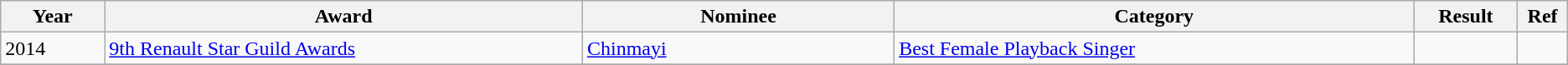<table class="wikitable sortable">
<tr>
<th width=5%>Year</th>
<th width=23%>Award</th>
<th width=15%>Nominee</th>
<th width=25%>Category</th>
<th width=5%>Result</th>
<th width=2%>Ref</th>
</tr>
<tr>
<td>2014</td>
<td><a href='#'>9th Renault Star Guild Awards</a></td>
<td><a href='#'>Chinmayi</a></td>
<td><a href='#'>Best Female Playback Singer</a></td>
<td></td>
<td></td>
</tr>
<tr>
</tr>
</table>
